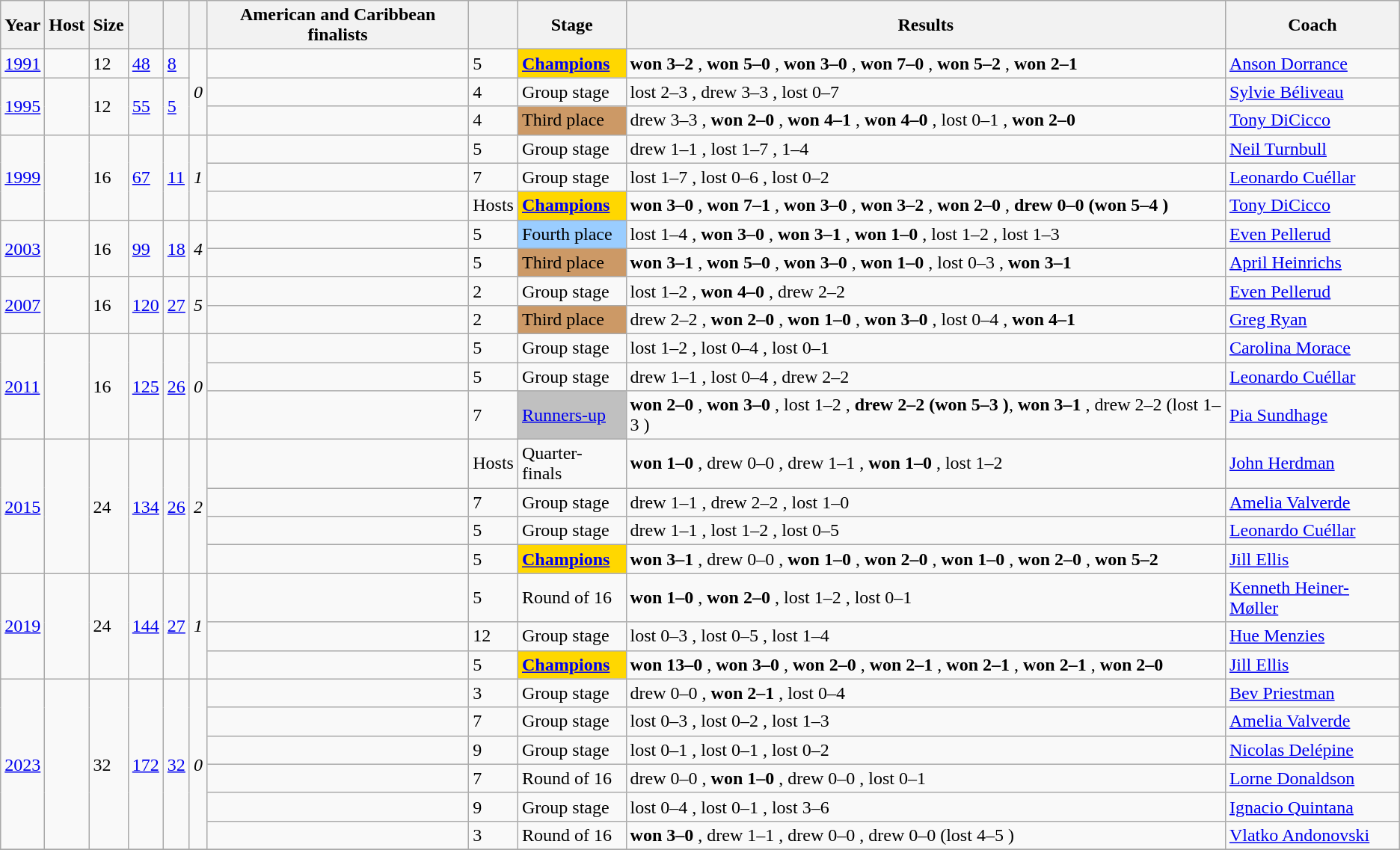<table class="wikitable sortable"px solid black" cellpadding="2">
<tr>
<th>Year</th>
<th>Host</th>
<th>Size</th>
<th></th>
<th></th>
<th></th>
<th> American and Caribbean finalists</th>
<th></th>
<th>Stage</th>
<th>Results</th>
<th>Coach</th>
</tr>
<tr>
<td><a href='#'>1991</a></td>
<td><strong></strong></td>
<td>12</td>
<td><a href='#'>48</a></td>
<td><a href='#'>8</a></td>
<td rowspan=3><em>0</em></td>
<td></td>
<td>5</td>
<td bgcolor=gold><strong><a href='#'>Champions</a></strong></td>
<td><strong>won 3–2 </strong>, <strong>won 5–0 </strong>, <strong>won 3–0 </strong>, <strong>won 7–0 </strong>, <strong>won 5–2 </strong>, <strong>won 2–1 </strong></td>
<td> <a href='#'>Anson Dorrance</a></td>
</tr>
<tr>
<td rowspan=2><a href='#'>1995</a></td>
<td rowspan=2><strong></strong></td>
<td rowspan=2>12</td>
<td rowspan=2><a href='#'>55</a></td>
<td rowspan=2><a href='#'>5</a></td>
<td></td>
<td>4</td>
<td>Group stage</td>
<td>lost 2–3 , drew 3–3 , lost 0–7 </td>
<td> <a href='#'>Sylvie Béliveau</a></td>
</tr>
<tr>
<td></td>
<td>4</td>
<td bgcolor=#cc9966>Third place</td>
<td>drew 3–3 , <strong>won 2–0 </strong>, <strong>won 4–1 </strong>, <strong>won 4–0 </strong>, lost 0–1 , <strong>won 2–0 </strong></td>
<td> <a href='#'>Tony DiCicco</a></td>
</tr>
<tr>
<td rowspan=3><a href='#'>1999</a></td>
<td rowspan=3><strong></strong></td>
<td rowspan=3>16</td>
<td rowspan=3><a href='#'>67</a></td>
<td rowspan=3><a href='#'>11</a></td>
<td rowspan=3><em>1</em></td>
<td></td>
<td>5</td>
<td>Group stage</td>
<td>drew 1–1 , lost 1–7 , 1–4 </td>
<td> <a href='#'>Neil Turnbull</a></td>
</tr>
<tr>
<td></td>
<td>7</td>
<td>Group stage</td>
<td>lost 1–7 , lost 0–6 , lost 0–2 </td>
<td> <a href='#'>Leonardo Cuéllar</a></td>
</tr>
<tr>
<td></td>
<td>Hosts</td>
<td bgcolor=gold><strong><a href='#'>Champions</a></strong></td>
<td><strong>won 3–0 </strong>, <strong>won 7–1 </strong>, <strong>won 3–0 </strong>, <strong>won 3–2 </strong>, <strong>won 2–0 </strong>, <strong>drew 0–0  (won 5–4 )</strong></td>
<td> <a href='#'>Tony DiCicco</a></td>
</tr>
<tr>
<td rowspan=2><a href='#'>2003</a></td>
<td rowspan=2><strong></strong></td>
<td rowspan=2>16</td>
<td rowspan=2><a href='#'>99</a></td>
<td rowspan=2><a href='#'>18</a></td>
<td rowspan=2><em>4</em></td>
<td></td>
<td>5</td>
<td bgcolor=#9acdff>Fourth place</td>
<td>lost 1–4 , <strong>won 3–0 </strong>, <strong>won 3–1 </strong>, <strong>won 1–0 </strong>, lost 1–2 , lost 1–3 </td>
<td> <a href='#'>Even Pellerud</a></td>
</tr>
<tr>
<td></td>
<td>5</td>
<td bgcolor=#cc9966>Third place</td>
<td><strong>won 3–1 </strong>, <strong>won 5–0 </strong>, <strong>won 3–0 </strong>, <strong>won 1–0 </strong>, lost 0–3 , <strong>won 3–1 </strong></td>
<td> <a href='#'>April Heinrichs</a></td>
</tr>
<tr>
<td rowspan=2><a href='#'>2007</a></td>
<td rowspan=2><strong></strong></td>
<td rowspan=2>16</td>
<td rowspan=2><a href='#'>120</a></td>
<td rowspan=2><a href='#'>27</a></td>
<td rowspan=2><em>5</em></td>
<td></td>
<td>2</td>
<td>Group stage</td>
<td>lost 1–2 , <strong>won 4–0 </strong>, drew 2–2 </td>
<td> <a href='#'>Even Pellerud</a></td>
</tr>
<tr>
<td></td>
<td>2</td>
<td bgcolor=#cc9966>Third place</td>
<td>drew 2–2 , <strong>won 2–0 </strong>, <strong>won 1–0 </strong>, <strong>won 3–0 </strong>, lost 0–4 , <strong>won 4–1 </strong></td>
<td> <a href='#'>Greg Ryan</a></td>
</tr>
<tr>
<td rowspan=3><a href='#'>2011</a></td>
<td rowspan=3><strong></strong></td>
<td rowspan=3>16</td>
<td rowspan=3><a href='#'>125</a></td>
<td rowspan=3><a href='#'>26</a></td>
<td rowspan=3><em>0</em></td>
<td></td>
<td>5</td>
<td>Group stage</td>
<td>lost 1–2 , lost 0–4 , lost 0–1 </td>
<td> <a href='#'>Carolina Morace</a></td>
</tr>
<tr>
<td></td>
<td>5</td>
<td>Group stage</td>
<td>drew 1–1 , lost 0–4 , drew 2–2 </td>
<td> <a href='#'>Leonardo Cuéllar</a></td>
</tr>
<tr>
<td></td>
<td>7</td>
<td bgcolor=silver><a href='#'>Runners-up</a></td>
<td><strong>won 2–0 </strong>, <strong>won 3–0 </strong>, lost 1–2 , <strong>drew 2–2  (won 5–3 )</strong>, <strong>won 3–1 </strong>, drew 2–2  (lost 1–3 )</td>
<td> <a href='#'>Pia Sundhage</a></td>
</tr>
<tr>
<td rowspan=4><a href='#'>2015</a></td>
<td rowspan=4><strong></strong></td>
<td rowspan=4>24</td>
<td rowspan=4><a href='#'>134</a></td>
<td rowspan=4><a href='#'>26</a></td>
<td rowspan=4><em>2</em></td>
<td></td>
<td>Hosts</td>
<td>Quarter-finals</td>
<td><strong>won 1–0 </strong>, drew 0–0 , drew 1–1 , <strong>won 1–0 </strong>, lost 1–2 </td>
<td> <a href='#'>John Herdman</a></td>
</tr>
<tr>
<td></td>
<td>7</td>
<td>Group stage</td>
<td>drew 1–1 , drew 2–2 , lost 1–0 </td>
<td> <a href='#'>Amelia Valverde</a></td>
</tr>
<tr>
<td></td>
<td>5</td>
<td>Group stage</td>
<td>drew 1–1 , lost 1–2 , lost 0–5 </td>
<td> <a href='#'>Leonardo Cuéllar</a></td>
</tr>
<tr>
<td></td>
<td>5</td>
<td bgcolor=gold><strong><a href='#'>Champions</a></strong></td>
<td><strong>won 3–1 </strong>, drew 0–0 , <strong>won 1–0 </strong>, <strong>won 2–0 </strong>, <strong>won 1–0 </strong>, <strong>won 2–0 </strong>, <strong>won 5–2 </strong></td>
<td> <a href='#'>Jill Ellis</a></td>
</tr>
<tr>
<td rowspan=3><a href='#'>2019</a></td>
<td rowspan=3><strong></strong></td>
<td rowspan=3>24</td>
<td rowspan=3><a href='#'>144</a></td>
<td rowspan=3><a href='#'>27</a></td>
<td rowspan=3><em>1</em></td>
<td></td>
<td>5</td>
<td>Round of 16</td>
<td><strong>won 1–0 </strong>, <strong>won 2–0 </strong>, lost 1–2 , lost 0–1 </td>
<td> <a href='#'>Kenneth Heiner-Møller</a></td>
</tr>
<tr>
<td></td>
<td>12</td>
<td>Group stage</td>
<td>lost 0–3 , lost 0–5 , lost 1–4 </td>
<td> <a href='#'>Hue Menzies</a></td>
</tr>
<tr>
<td></td>
<td>5</td>
<td bgcolor=gold><strong><a href='#'>Champions</a></strong></td>
<td><strong>won 13–0 </strong>, <strong>won 3–0 </strong>, <strong>won 2–0 </strong>, <strong>won 2–1 </strong>, <strong>won 2–1 </strong>, <strong>won 2–1 </strong>, <strong>won 2–0 </strong></td>
<td> <a href='#'>Jill Ellis</a></td>
</tr>
<tr>
<td rowspan=6><a href='#'>2023</a></td>
<td rowspan=6><strong><br></strong></td>
<td rowspan=6>32</td>
<td rowspan=6><a href='#'>172</a></td>
<td rowspan=6><a href='#'>32</a></td>
<td rowspan=6><em>0</em></td>
<td></td>
<td>3</td>
<td>Group stage</td>
<td>drew 0–0 , <strong>won 2–1 </strong>, lost 0–4 </td>
<td> <a href='#'>Bev Priestman</a></td>
</tr>
<tr>
<td></td>
<td>7</td>
<td>Group stage</td>
<td>lost 0–3 , lost 0–2 , lost 1–3 </td>
<td> <a href='#'>Amelia Valverde</a></td>
</tr>
<tr>
<td></td>
<td>9</td>
<td>Group stage</td>
<td>lost 0–1 , lost 0–1 , lost 0–2 </td>
<td> <a href='#'>Nicolas Delépine</a></td>
</tr>
<tr>
<td></td>
<td>7</td>
<td>Round of 16</td>
<td>drew 0–0 , <strong>won 1–0 </strong>, drew 0–0 , lost 0–1 </td>
<td> <a href='#'>Lorne Donaldson</a></td>
</tr>
<tr>
<td></td>
<td>9</td>
<td>Group stage</td>
<td>lost 0–4 , lost 0–1 , lost 3–6 </td>
<td> <a href='#'>Ignacio Quintana</a></td>
</tr>
<tr>
<td></td>
<td>3</td>
<td>Round of 16</td>
<td><strong>won 3–0 </strong>, drew 1–1 , drew 0–0 , drew 0–0  (lost 4–5 )</td>
<td> <a href='#'>Vlatko Andonovski</a></td>
</tr>
<tr>
</tr>
</table>
